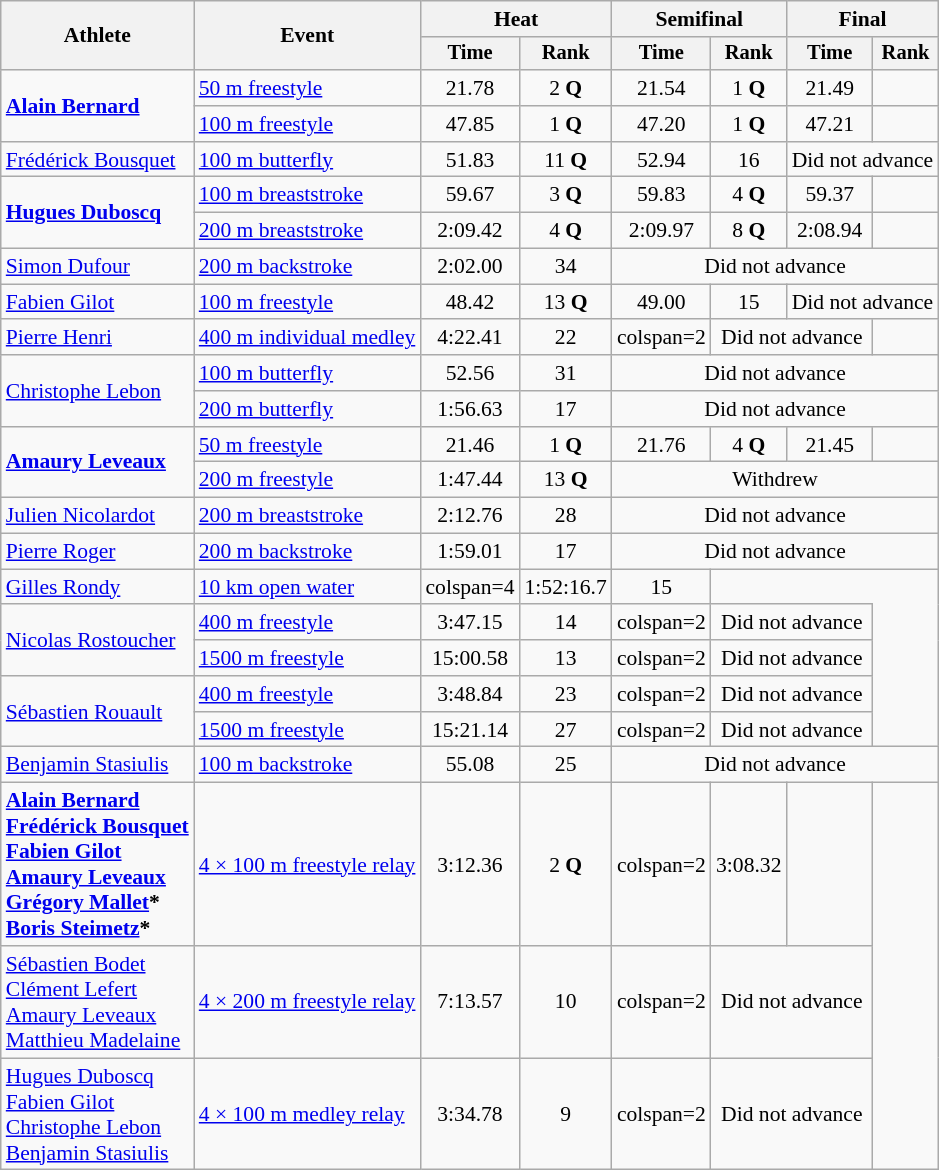<table class=wikitable style="font-size:90%">
<tr>
<th rowspan="2">Athlete</th>
<th rowspan="2">Event</th>
<th colspan="2">Heat</th>
<th colspan="2">Semifinal</th>
<th colspan="2">Final</th>
</tr>
<tr style="font-size:95%">
<th>Time</th>
<th>Rank</th>
<th>Time</th>
<th>Rank</th>
<th>Time</th>
<th>Rank</th>
</tr>
<tr align=center>
<td align=left rowspan=2><strong><a href='#'>Alain Bernard</a></strong></td>
<td align=left><a href='#'>50 m freestyle</a></td>
<td>21.78</td>
<td>2 <strong>Q</strong></td>
<td>21.54</td>
<td>1 <strong>Q</strong></td>
<td>21.49</td>
<td></td>
</tr>
<tr align=center>
<td align=left><a href='#'>100 m freestyle</a></td>
<td>47.85</td>
<td>1 <strong>Q</strong></td>
<td>47.20 </td>
<td>1 <strong>Q</strong></td>
<td>47.21</td>
<td></td>
</tr>
<tr align=center>
<td align=left><a href='#'>Frédérick Bousquet</a></td>
<td align=left><a href='#'>100 m butterfly</a></td>
<td>51.83</td>
<td>11 <strong>Q</strong></td>
<td>52.94</td>
<td>16</td>
<td colspan=2>Did not advance</td>
</tr>
<tr align=center>
<td align=left rowspan=2><strong><a href='#'>Hugues Duboscq</a></strong></td>
<td align=left><a href='#'>100 m breaststroke</a></td>
<td>59.67</td>
<td>3 <strong>Q</strong></td>
<td>59.83</td>
<td>4 <strong>Q</strong></td>
<td>59.37</td>
<td></td>
</tr>
<tr align=center>
<td align=left><a href='#'>200 m breaststroke</a></td>
<td>2:09.42</td>
<td>4 <strong>Q</strong></td>
<td>2:09.97</td>
<td>8 <strong>Q</strong></td>
<td>2:08.94</td>
<td></td>
</tr>
<tr align=center>
<td align=left><a href='#'>Simon Dufour</a></td>
<td align=left><a href='#'>200 m backstroke</a></td>
<td>2:02.00</td>
<td>34</td>
<td colspan=4>Did not advance</td>
</tr>
<tr align=center>
<td align=left><a href='#'>Fabien Gilot</a></td>
<td align=left><a href='#'>100 m freestyle</a></td>
<td>48.42</td>
<td>13 <strong>Q</strong></td>
<td>49.00</td>
<td>15</td>
<td colspan=2>Did not advance</td>
</tr>
<tr align=center>
<td align=left><a href='#'>Pierre Henri</a></td>
<td align=left><a href='#'>400 m individual medley</a></td>
<td>4:22.41</td>
<td>22</td>
<td>colspan=2 </td>
<td colspan=2>Did not advance</td>
</tr>
<tr align=center>
<td align=left rowspan=2><a href='#'>Christophe Lebon</a></td>
<td align=left><a href='#'>100 m butterfly</a></td>
<td>52.56</td>
<td>31</td>
<td colspan=4>Did not advance</td>
</tr>
<tr align=center>
<td align=left><a href='#'>200 m butterfly</a></td>
<td>1:56.63</td>
<td>17</td>
<td colspan=4>Did not advance</td>
</tr>
<tr align=center>
<td align=left rowspan=2><strong><a href='#'>Amaury Leveaux</a></strong></td>
<td align=left><a href='#'>50 m freestyle</a></td>
<td>21.46</td>
<td>1 <strong>Q</strong></td>
<td>21.76</td>
<td>4 <strong>Q</strong></td>
<td>21.45</td>
<td></td>
</tr>
<tr align=center>
<td align=left><a href='#'>200 m freestyle</a></td>
<td>1:47.44</td>
<td>13 <strong>Q</strong></td>
<td colspan=4>Withdrew</td>
</tr>
<tr align=center>
<td align=left><a href='#'>Julien Nicolardot</a></td>
<td align=left><a href='#'>200 m breaststroke</a></td>
<td>2:12.76</td>
<td>28</td>
<td colspan=4>Did not advance</td>
</tr>
<tr align=center>
<td align=left><a href='#'>Pierre Roger</a></td>
<td align=left><a href='#'>200 m backstroke</a></td>
<td>1:59.01</td>
<td>17</td>
<td colspan=4>Did not advance</td>
</tr>
<tr align=center>
<td align=left><a href='#'>Gilles Rondy</a></td>
<td align=left><a href='#'>10 km open water</a></td>
<td>colspan=4 </td>
<td>1:52:16.7</td>
<td>15</td>
</tr>
<tr align=center>
<td align=left rowspan=2><a href='#'>Nicolas Rostoucher</a></td>
<td align=left><a href='#'>400 m freestyle</a></td>
<td>3:47.15</td>
<td>14</td>
<td>colspan=2 </td>
<td colspan=2>Did not advance</td>
</tr>
<tr align=center>
<td align=left><a href='#'>1500 m freestyle</a></td>
<td>15:00.58</td>
<td>13</td>
<td>colspan=2 </td>
<td colspan=2>Did not advance</td>
</tr>
<tr align=center>
<td align=left rowspan=2><a href='#'>Sébastien Rouault</a></td>
<td align=left><a href='#'>400 m freestyle</a></td>
<td>3:48.84</td>
<td>23</td>
<td>colspan=2 </td>
<td colspan=2>Did not advance</td>
</tr>
<tr align=center>
<td align=left><a href='#'>1500 m freestyle</a></td>
<td>15:21.14</td>
<td>27</td>
<td>colspan=2 </td>
<td colspan=2>Did not advance</td>
</tr>
<tr align=center>
<td align=left><a href='#'>Benjamin Stasiulis</a></td>
<td align=left><a href='#'>100 m backstroke</a></td>
<td>55.08</td>
<td>25</td>
<td colspan=4>Did not advance</td>
</tr>
<tr align=center>
<td align=left><strong><a href='#'>Alain Bernard</a><br><a href='#'>Frédérick Bousquet</a><br><a href='#'>Fabien Gilot</a><br><a href='#'>Amaury Leveaux</a><br><a href='#'>Grégory Mallet</a>*<br><a href='#'>Boris Steimetz</a>*</strong></td>
<td align=left><a href='#'>4 × 100 m freestyle relay</a></td>
<td>3:12.36</td>
<td>2 <strong>Q</strong></td>
<td>colspan=2 </td>
<td>3:08.32</td>
<td></td>
</tr>
<tr align=center>
<td align=left><a href='#'>Sébastien Bodet</a><br><a href='#'>Clément Lefert</a><br><a href='#'>Amaury Leveaux</a><br><a href='#'>Matthieu Madelaine</a></td>
<td align=left><a href='#'>4 × 200 m freestyle relay</a></td>
<td>7:13.57</td>
<td>10</td>
<td>colspan=2 </td>
<td colspan=2>Did not advance</td>
</tr>
<tr align=center>
<td align=left><a href='#'>Hugues Duboscq</a><br><a href='#'>Fabien Gilot</a><br><a href='#'>Christophe Lebon</a><br><a href='#'>Benjamin Stasiulis</a></td>
<td align=left><a href='#'>4 × 100 m medley relay</a></td>
<td>3:34.78</td>
<td>9</td>
<td>colspan=2 </td>
<td colspan=2>Did not advance</td>
</tr>
</table>
